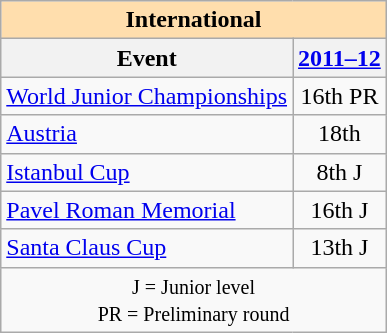<table class="wikitable" style="text-align:center">
<tr>
<th style="background-color: #ffdead; " colspan=2 align=center>International</th>
</tr>
<tr>
<th>Event</th>
<th><a href='#'>2011–12</a></th>
</tr>
<tr>
<td align=left><a href='#'>World Junior Championships</a></td>
<td>16th PR</td>
</tr>
<tr>
<td align=left> <a href='#'>Austria</a></td>
<td>18th</td>
</tr>
<tr>
<td align=left><a href='#'>Istanbul Cup</a></td>
<td>8th J</td>
</tr>
<tr>
<td align=left><a href='#'>Pavel Roman Memorial</a></td>
<td>16th J</td>
</tr>
<tr>
<td align=left><a href='#'>Santa Claus Cup</a></td>
<td>13th J</td>
</tr>
<tr>
<td colspan=2 align=center><small> J = Junior level <br> PR = Preliminary round </small></td>
</tr>
</table>
